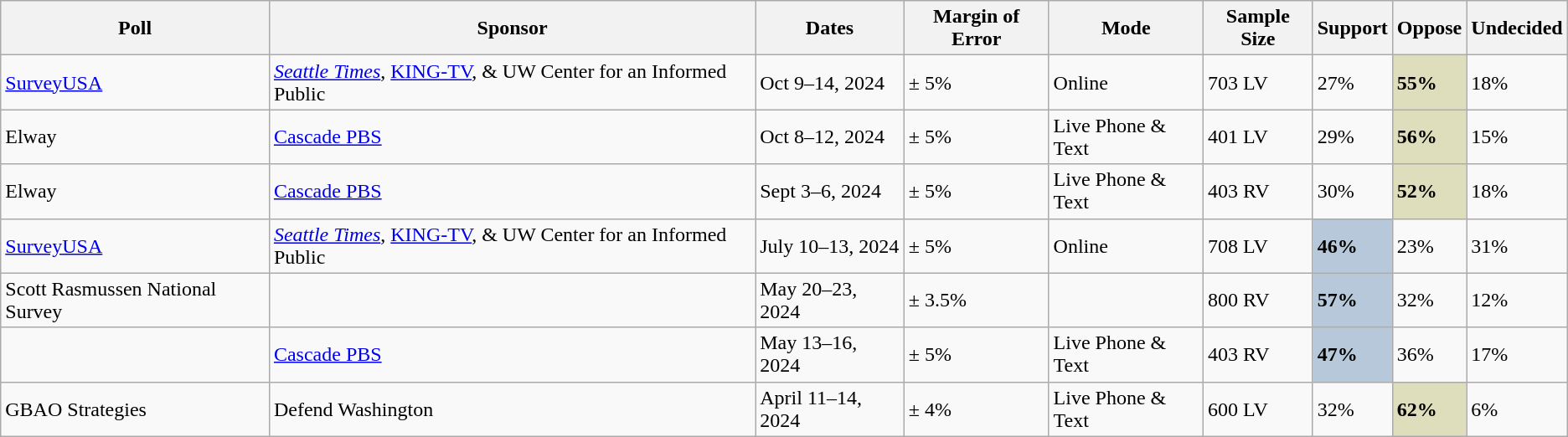<table class="wikitable">
<tr>
<th>Poll</th>
<th>Sponsor</th>
<th>Dates</th>
<th>Margin of Error</th>
<th>Mode</th>
<th>Sample Size</th>
<th>Support</th>
<th>Oppose</th>
<th>Undecided</th>
</tr>
<tr>
<td><a href='#'>SurveyUSA</a></td>
<td><em><a href='#'>Seattle Times</a></em>, <a href='#'>KING-TV</a>, & UW Center for an Informed Public</td>
<td>Oct 9–14, 2024</td>
<td>± 5%</td>
<td>Online</td>
<td>703 LV</td>
<td>27%</td>
<td style="background-color:#DEDEBD"><strong>55%</strong></td>
<td>18%</td>
</tr>
<tr>
<td>Elway</td>
<td><a href='#'>Cascade PBS</a></td>
<td>Oct 8–12, 2024</td>
<td>± 5%</td>
<td>Live Phone & Text</td>
<td>401 LV</td>
<td>29%</td>
<td style="background-color:#DEDEBD"><strong>56%</strong></td>
<td>15%</td>
</tr>
<tr>
<td>Elway</td>
<td><a href='#'>Cascade PBS</a></td>
<td>Sept 3–6, 2024</td>
<td>± 5%</td>
<td>Live Phone & Text</td>
<td>403 RV</td>
<td>30%</td>
<td style="background-color:#DEDEBD"><strong>52%</strong></td>
<td>18%</td>
</tr>
<tr>
<td><a href='#'>SurveyUSA</a></td>
<td><em><a href='#'>Seattle Times</a></em>, <a href='#'>KING-TV</a>, & UW Center for an Informed Public</td>
<td>July 10–13, 2024</td>
<td>± 5%</td>
<td>Online</td>
<td>708 LV</td>
<td style="background-color:#B6C8D9"><strong>46%</strong></td>
<td>23%</td>
<td>31%</td>
</tr>
<tr>
<td>Scott Rasmussen National Survey</td>
<td></td>
<td>May 20–23, 2024</td>
<td>± 3.5%</td>
<td></td>
<td>800 RV</td>
<td style="background-color:#B6C8D9"><strong>57%</strong></td>
<td>32%</td>
<td>12%</td>
</tr>
<tr>
<td></td>
<td><a href='#'>Cascade PBS</a></td>
<td>May 13–16, 2024</td>
<td>± 5%</td>
<td>Live Phone & Text</td>
<td>403 RV</td>
<td style="background-color:#B6C8D9"><strong>47%</strong></td>
<td>36%</td>
<td>17%</td>
</tr>
<tr>
<td>GBAO Strategies</td>
<td>Defend Washington</td>
<td>April 11–14, 2024</td>
<td>± 4%</td>
<td>Live Phone & Text</td>
<td>600 LV</td>
<td>32%</td>
<td style="background-color:#DEDEBD"><strong>62%</strong></td>
<td>6%</td>
</tr>
</table>
